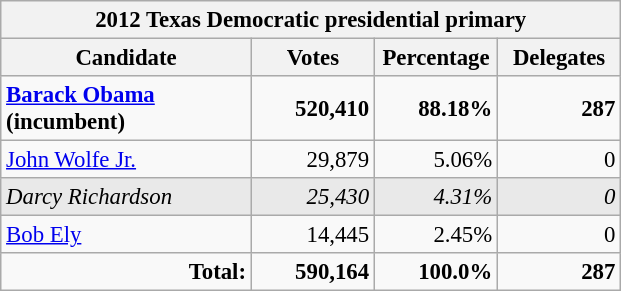<table class="wikitable" style="font-size:95%;">
<tr>
<th colspan="4">2012 Texas Democratic presidential primary</th>
</tr>
<tr>
<th style="width:160px;">Candidate</th>
<th style="width:75px;">Votes</th>
<th style="width:75px;">Percentage</th>
<th style="width:75px;">Delegates</th>
</tr>
<tr align="right" >
<td align="left"><strong> <a href='#'>Barack Obama</a></strong> <strong>(incumbent)</strong></td>
<td><strong>520,410</strong></td>
<td><strong>88.18%</strong></td>
<td><strong>287</strong></td>
</tr>
<tr align="right">
<td align="left"><a href='#'>John Wolfe Jr.</a></td>
<td>29,879</td>
<td>5.06%</td>
<td>0</td>
</tr>
<tr align="right" bgcolor="e9e9e9">
<td align="left"><em>Darcy Richardson</em></td>
<td><em>25,430</em></td>
<td><em>4.31%</em></td>
<td><em>0</em></td>
</tr>
<tr align="right">
<td align="left"><a href='#'>Bob Ely</a></td>
<td>14,445</td>
<td>2.45%</td>
<td>0</td>
</tr>
<tr align="right">
<td><strong>Total:</strong></td>
<td><strong>590,164</strong></td>
<td><strong>100.0%</strong></td>
<td><strong>287</strong></td>
</tr>
</table>
